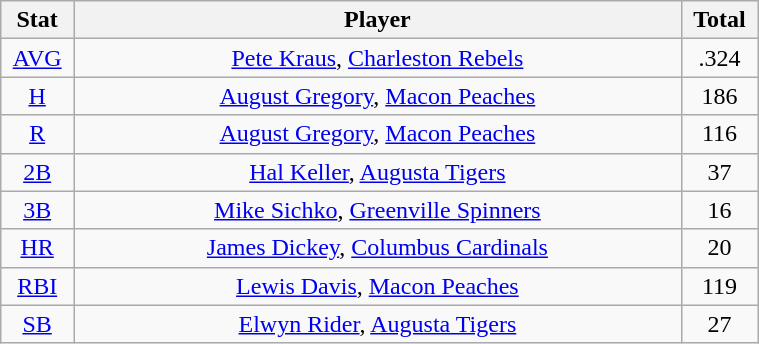<table class="wikitable" width="40%" style="text-align:center;">
<tr>
<th width="5%">Stat</th>
<th width="60%">Player</th>
<th width="5%">Total</th>
</tr>
<tr>
<td><a href='#'>AVG</a></td>
<td><a href='#'>Pete Kraus</a>, <a href='#'>Charleston Rebels</a></td>
<td>.324</td>
</tr>
<tr>
<td><a href='#'>H</a></td>
<td><a href='#'>August Gregory</a>, <a href='#'>Macon Peaches</a></td>
<td>186</td>
</tr>
<tr>
<td><a href='#'>R</a></td>
<td><a href='#'>August Gregory</a>, <a href='#'>Macon Peaches</a></td>
<td>116</td>
</tr>
<tr>
<td><a href='#'>2B</a></td>
<td><a href='#'>Hal Keller</a>, <a href='#'>Augusta Tigers</a></td>
<td>37</td>
</tr>
<tr>
<td><a href='#'>3B</a></td>
<td><a href='#'>Mike Sichko</a>, <a href='#'>Greenville Spinners</a></td>
<td>16</td>
</tr>
<tr>
<td><a href='#'>HR</a></td>
<td><a href='#'>James Dickey</a>, <a href='#'>Columbus Cardinals</a></td>
<td>20</td>
</tr>
<tr>
<td><a href='#'>RBI</a></td>
<td><a href='#'>Lewis Davis</a>, <a href='#'>Macon Peaches</a></td>
<td>119</td>
</tr>
<tr>
<td><a href='#'>SB</a></td>
<td><a href='#'>Elwyn Rider</a>, <a href='#'>Augusta Tigers</a></td>
<td>27</td>
</tr>
</table>
